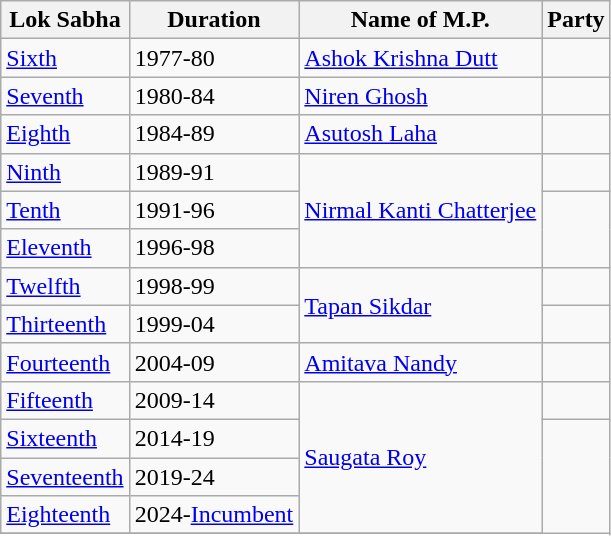<table class="wikitable sortable">
<tr>
<th>Lok Sabha</th>
<th>Duration</th>
<th>Name of M.P.</th>
<th colspan="2">Party</th>
</tr>
<tr>
<td><a href='#'>Sixth</a></td>
<td>1977-80</td>
<td><a href='#'>Ashok Krishna Dutt</a></td>
<td></td>
</tr>
<tr>
<td><a href='#'>Seventh</a></td>
<td>1980-84</td>
<td><a href='#'>Niren Ghosh</a></td>
<td></td>
</tr>
<tr>
<td><a href='#'>Eighth</a></td>
<td>1984-89</td>
<td><a href='#'>Asutosh Laha</a></td>
<td></td>
</tr>
<tr>
<td><a href='#'>Ninth</a></td>
<td>1989-91</td>
<td rowspan= "3"><a href='#'>Nirmal Kanti Chatterjee</a></td>
<td> </td>
</tr>
<tr>
<td><a href='#'>Tenth</a></td>
<td>1991-96</td>
</tr>
<tr>
<td><a href='#'>Eleventh</a></td>
<td>1996-98</td>
</tr>
<tr>
<td><a href='#'>Twelfth</a></td>
<td>1998-99</td>
<td rowspan= "2"><a href='#'>Tapan Sikdar</a></td>
<td></td>
</tr>
<tr>
<td><a href='#'>Thirteenth</a></td>
<td>1999-04</td>
</tr>
<tr>
<td><a href='#'>Fourteenth</a></td>
<td>2004-09</td>
<td><a href='#'>Amitava Nandy</a></td>
<td></td>
</tr>
<tr>
<td><a href='#'>Fifteenth</a></td>
<td>2009-14</td>
<td rowspan= "4"><a href='#'>Saugata Roy</a></td>
<td></td>
</tr>
<tr>
<td><a href='#'>Sixteenth</a></td>
<td>2014-19</td>
</tr>
<tr>
<td><a href='#'>Seventeenth</a></td>
<td>2019-24</td>
</tr>
<tr>
<td><a href='#'>Eighteenth</a></td>
<td>2024-<a href='#'>Incumbent</a></td>
</tr>
<tr>
</tr>
</table>
